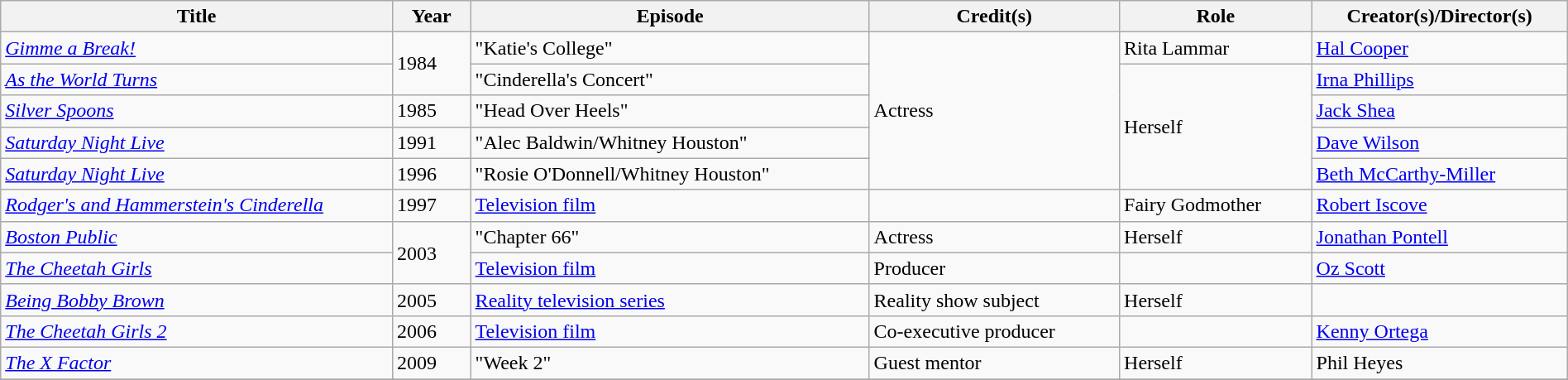<table class="wikitable sortable plainrowheaders" width=100%>
<tr>
<th scope="col" width=25%>Title</th>
<th scope="col" width=5%>Year</th>
<th scope="col">Episode</th>
<th scope="col">Credit(s)</th>
<th scope="col">Role</th>
<th scope="col">Creator(s)/Director(s)</th>
</tr>
<tr>
<td><em><a href='#'>Gimme a Break!</a></em></td>
<td rowspan="2">1984</td>
<td>"Katie's College"</td>
<td rowspan="5">Actress</td>
<td>Rita Lammar</td>
<td><a href='#'>Hal Cooper</a></td>
</tr>
<tr>
<td><em><a href='#'>As the World Turns</a></em></td>
<td>"Cinderella's Concert"</td>
<td rowspan="4">Herself</td>
<td><a href='#'>Irna Phillips</a></td>
</tr>
<tr>
<td><em><a href='#'>Silver Spoons</a></em></td>
<td>1985</td>
<td>"Head Over Heels"</td>
<td><a href='#'>Jack Shea</a></td>
</tr>
<tr>
<td><em><a href='#'>Saturday Night Live</a></em></td>
<td>1991</td>
<td>"Alec Baldwin/Whitney Houston"</td>
<td><a href='#'>Dave Wilson</a></td>
</tr>
<tr>
<td><em><a href='#'>Saturday Night Live</a></em></td>
<td>1996</td>
<td>"Rosie O'Donnell/Whitney Houston"</td>
<td><a href='#'>Beth McCarthy-Miller</a></td>
</tr>
<tr>
<td><em><a href='#'>Rodger's and Hammerstein's Cinderella</a></em></td>
<td>1997</td>
<td><a href='#'>Television film</a></td>
<td></td>
<td>Fairy Godmother</td>
<td><a href='#'>Robert Iscove</a></td>
</tr>
<tr>
<td><em><a href='#'>Boston Public</a></em></td>
<td rowspan="2">2003</td>
<td>"Chapter 66"</td>
<td>Actress</td>
<td>Herself</td>
<td><a href='#'>Jonathan Pontell</a></td>
</tr>
<tr>
<td><em><a href='#'>The Cheetah Girls</a></em></td>
<td><a href='#'>Television film</a></td>
<td>Producer</td>
<td></td>
<td><a href='#'>Oz Scott</a></td>
</tr>
<tr>
<td><em><a href='#'>Being Bobby Brown</a></em></td>
<td>2005</td>
<td><a href='#'> Reality television series</a></td>
<td>Reality show subject</td>
<td>Herself</td>
<td></td>
</tr>
<tr>
<td><em><a href='#'>The Cheetah Girls 2</a></em></td>
<td>2006</td>
<td><a href='#'>Television film</a></td>
<td>Co-executive producer</td>
<td></td>
<td><a href='#'>Kenny Ortega</a></td>
</tr>
<tr>
<td><em><a href='#'>The X Factor</a></em></td>
<td>2009</td>
<td>"Week 2"</td>
<td>Guest mentor</td>
<td>Herself</td>
<td>Phil Heyes</td>
</tr>
<tr>
</tr>
</table>
